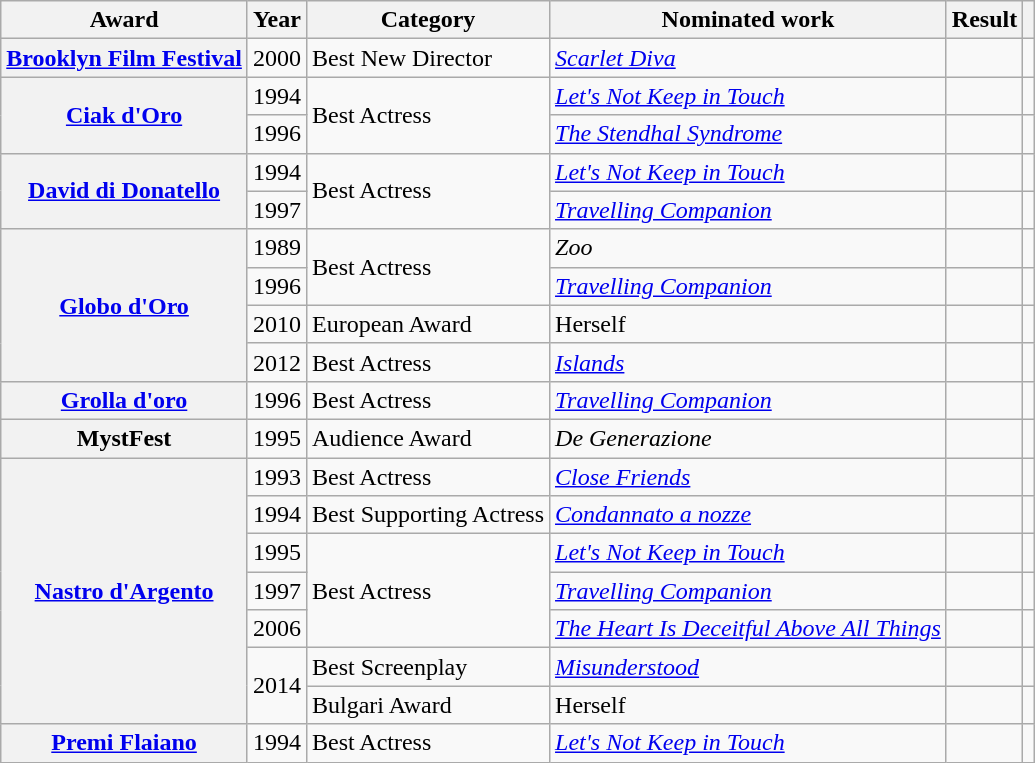<table class="wikitable sortable plainrowheaders">
<tr>
<th scope="col">Award</th>
<th scope="col">Year</th>
<th scope="col">Category</th>
<th scope="col">Nominated work</th>
<th scope="col">Result</th>
<th scope="col"></th>
</tr>
<tr>
<th scope=row><a href='#'>Brooklyn Film Festival</a></th>
<td>2000</td>
<td>Best New Director</td>
<td><em><a href='#'>Scarlet Diva</a></em></td>
<td></td>
<td></td>
</tr>
<tr>
<th scope=row rowspan=2><a href='#'>Ciak d'Oro</a></th>
<td>1994</td>
<td rowspan=2>Best Actress</td>
<td><em><a href='#'>Let's Not Keep in Touch</a></em></td>
<td></td>
<td></td>
</tr>
<tr>
<td>1996</td>
<td><em><a href='#'>The Stendhal Syndrome</a></em></td>
<td></td>
<td></td>
</tr>
<tr>
<th scope=row rowspan=2><a href='#'>David di Donatello</a></th>
<td>1994</td>
<td rowspan=2>Best Actress</td>
<td><em><a href='#'>Let's Not Keep in Touch</a></em></td>
<td></td>
<td></td>
</tr>
<tr>
<td>1997</td>
<td><em><a href='#'>Travelling Companion</a></em></td>
<td></td>
<td></td>
</tr>
<tr>
<th scope=row rowspan=4><a href='#'>Globo d'Oro</a></th>
<td>1989</td>
<td rowspan=2>Best Actress</td>
<td><em>Zoo</em></td>
<td></td>
<td></td>
</tr>
<tr>
<td>1996</td>
<td><em><a href='#'>Travelling Companion</a></em></td>
<td></td>
<td></td>
</tr>
<tr>
<td>2010</td>
<td>European Award</td>
<td>Herself</td>
<td></td>
<td></td>
</tr>
<tr>
<td>2012</td>
<td>Best Actress</td>
<td><em><a href='#'>Islands</a></em></td>
<td></td>
<td></td>
</tr>
<tr>
<th scope=row><a href='#'>Grolla d'oro</a></th>
<td>1996</td>
<td>Best Actress</td>
<td><em><a href='#'>Travelling Companion</a></em></td>
<td></td>
<td></td>
</tr>
<tr>
<th scope=row>MystFest</th>
<td>1995</td>
<td>Audience Award</td>
<td><em>De Generazione</em></td>
<td></td>
<td></td>
</tr>
<tr>
<th scope=row rowspan=7><a href='#'>Nastro d'Argento</a></th>
<td>1993</td>
<td>Best Actress</td>
<td><em><a href='#'>Close Friends</a></em></td>
<td></td>
<td></td>
</tr>
<tr>
<td>1994</td>
<td>Best Supporting Actress</td>
<td><em><a href='#'>Condannato a nozze</a></em></td>
<td></td>
<td></td>
</tr>
<tr>
<td>1995</td>
<td rowspan=3>Best Actress</td>
<td><em><a href='#'>Let's Not Keep in Touch</a></em></td>
<td></td>
<td></td>
</tr>
<tr>
<td>1997</td>
<td><em><a href='#'>Travelling Companion</a></em></td>
<td></td>
<td></td>
</tr>
<tr>
<td>2006</td>
<td><em><a href='#'>The Heart Is Deceitful Above All Things</a></em></td>
<td></td>
<td></td>
</tr>
<tr>
<td rowspan=2>2014</td>
<td>Best Screenplay</td>
<td><em><a href='#'>Misunderstood</a></em></td>
<td></td>
<td></td>
</tr>
<tr>
<td>Bulgari Award</td>
<td>Herself</td>
<td></td>
<td></td>
</tr>
<tr>
<th scope=row><a href='#'>Premi Flaiano</a></th>
<td>1994</td>
<td>Best Actress</td>
<td><em><a href='#'>Let's Not Keep in Touch</a></em></td>
<td></td>
<td></td>
</tr>
</table>
